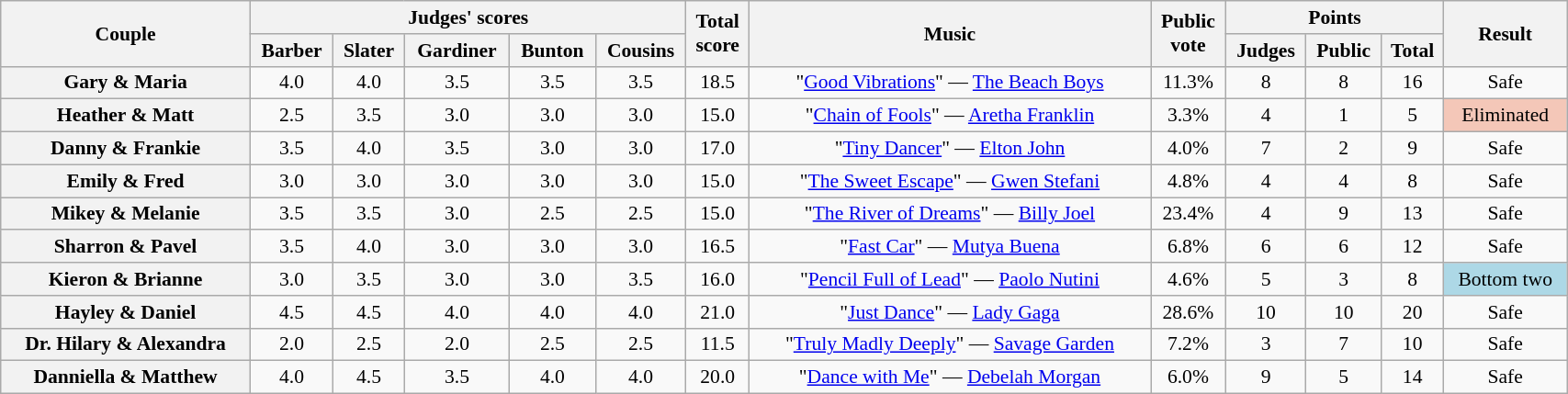<table class="wikitable sortable" style="text-align:center; ; font-size:90%; width:90%">
<tr>
<th scope="col" rowspan=2>Couple</th>
<th scope="col" colspan=5 class="unsortable">Judges' scores</th>
<th scope="col" rowspan=2>Total<br>score</th>
<th scope="col" rowspan=2 class="unsortable">Music</th>
<th scope="col" rowspan=2>Public<br>vote</th>
<th scope="col" colspan=3>Points</th>
<th scope="col" rowspan=2 class="unsortable">Result</th>
</tr>
<tr>
<th class="unsortable">Barber</th>
<th class="unsortable">Slater</th>
<th class="unsortable">Gardiner</th>
<th class="unsortable">Bunton</th>
<th class="unsortable">Cousins</th>
<th class="unsortable">Judges</th>
<th class="unsortable">Public</th>
<th>Total</th>
</tr>
<tr>
<th scope="row">Gary & Maria</th>
<td style="text-align:center;">4.0</td>
<td style="text-align:center;">4.0</td>
<td style="text-align:center;">3.5</td>
<td style="text-align:center;">3.5</td>
<td style="text-align:center;">3.5</td>
<td style="text-align:center;">18.5</td>
<td style="text-align:center;">"<a href='#'>Good Vibrations</a>" — <a href='#'>The Beach Boys</a></td>
<td>11.3%</td>
<td>8</td>
<td>8</td>
<td>16</td>
<td style="text-align:center;">Safe</td>
</tr>
<tr>
<th scope="row">Heather & Matt</th>
<td style="text-align:center;">2.5</td>
<td style="text-align:center;">3.5</td>
<td style="text-align:center;">3.0</td>
<td style="text-align:center;">3.0</td>
<td style="text-align:center;">3.0</td>
<td style="text-align:center;">15.0</td>
<td style="text-align:center;">"<a href='#'>Chain of Fools</a>" — <a href='#'>Aretha Franklin</a></td>
<td>3.3%</td>
<td>4</td>
<td>1</td>
<td>5</td>
<td bgcolor="f4c7b8">Eliminated</td>
</tr>
<tr>
<th scope="row">Danny & Frankie</th>
<td style="text-align:center;">3.5</td>
<td style="text-align:center;">4.0</td>
<td style="text-align:center;">3.5</td>
<td style="text-align:center;">3.0</td>
<td style="text-align:center;">3.0</td>
<td style="text-align:center;">17.0</td>
<td style="text-align:center;">"<a href='#'>Tiny Dancer</a>" — <a href='#'>Elton John</a></td>
<td>4.0%</td>
<td>7</td>
<td>2</td>
<td>9</td>
<td style="text-align:center;">Safe</td>
</tr>
<tr>
<th scope="row">Emily & Fred</th>
<td style="text-align:center;">3.0</td>
<td style="text-align:center;">3.0</td>
<td style="text-align:center;">3.0</td>
<td style="text-align:center;">3.0</td>
<td style="text-align:center;">3.0</td>
<td style="text-align:center;">15.0</td>
<td style="text-align:center;">"<a href='#'>The Sweet Escape</a>" — <a href='#'>Gwen Stefani</a></td>
<td>4.8%</td>
<td>4</td>
<td>4</td>
<td>8</td>
<td style="text-align:center;">Safe</td>
</tr>
<tr>
<th scope="row">Mikey & Melanie</th>
<td style="text-align:center;">3.5</td>
<td style="text-align:center;">3.5</td>
<td style="text-align:center;">3.0</td>
<td style="text-align:center;">2.5</td>
<td style="text-align:center;">2.5</td>
<td style="text-align:center;">15.0</td>
<td style="text-align:center;">"<a href='#'>The River of Dreams</a>" — <a href='#'>Billy Joel</a></td>
<td>23.4%</td>
<td>4</td>
<td>9</td>
<td>13</td>
<td style="text-align:center;">Safe</td>
</tr>
<tr>
<th scope="row">Sharron & Pavel</th>
<td style="text-align:center;">3.5</td>
<td style="text-align:center;">4.0</td>
<td style="text-align:center;">3.0</td>
<td style="text-align:center;">3.0</td>
<td style="text-align:center;">3.0</td>
<td style="text-align:center;">16.5</td>
<td style="text-align:center;">"<a href='#'>Fast Car</a>" — <a href='#'>Mutya Buena</a></td>
<td>6.8%</td>
<td>6</td>
<td>6</td>
<td>12</td>
<td style="text-align:center;">Safe</td>
</tr>
<tr>
<th scope="row">Kieron & Brianne</th>
<td style="text-align:center;">3.0</td>
<td style="text-align:center;">3.5</td>
<td style="text-align:center;">3.0</td>
<td style="text-align:center;">3.0</td>
<td style="text-align:center;">3.5</td>
<td style="text-align:center;">16.0</td>
<td style="text-align:center;">"<a href='#'>Pencil Full of Lead</a>" — <a href='#'>Paolo Nutini</a></td>
<td>4.6%</td>
<td>5</td>
<td>3</td>
<td>8</td>
<td bgcolor=lightblue>Bottom two</td>
</tr>
<tr>
<th scope="row">Hayley & Daniel</th>
<td style="text-align:center;">4.5</td>
<td style="text-align:center;">4.5</td>
<td style="text-align:center;">4.0</td>
<td style="text-align:center;">4.0</td>
<td style="text-align:center;">4.0</td>
<td style="text-align:center;">21.0</td>
<td style="text-align:center;">"<a href='#'>Just Dance</a>" — <a href='#'>Lady Gaga</a></td>
<td>28.6%</td>
<td>10</td>
<td>10</td>
<td>20</td>
<td style="text-align:center;">Safe</td>
</tr>
<tr>
<th scope="row">Dr. Hilary & Alexandra</th>
<td style="text-align:center;">2.0</td>
<td style="text-align:center;">2.5</td>
<td style="text-align:center;">2.0</td>
<td style="text-align:center;">2.5</td>
<td style="text-align:center;">2.5</td>
<td style="text-align:center;">11.5</td>
<td style="text-align:center;">"<a href='#'>Truly Madly Deeply</a>" — <a href='#'>Savage Garden</a></td>
<td>7.2%</td>
<td>3</td>
<td>7</td>
<td>10</td>
<td style="text-align:center;">Safe</td>
</tr>
<tr>
<th scope="row">Danniella & Matthew</th>
<td style="text-align:center;">4.0</td>
<td style="text-align:center;">4.5</td>
<td style="text-align:center;">3.5</td>
<td style="text-align:center;">4.0</td>
<td style="text-align:center;">4.0</td>
<td style="text-align:center;">20.0</td>
<td style="text-align:center;">"<a href='#'>Dance with Me</a>" — <a href='#'>Debelah Morgan</a></td>
<td>6.0%</td>
<td>9</td>
<td>5</td>
<td>14</td>
<td style="text-align:center;">Safe</td>
</tr>
</table>
